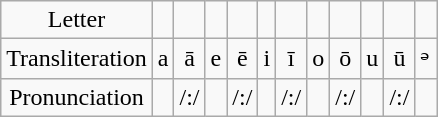<table class="wikitable"  style="text-align:center;" class="wikitable">
<tr>
<td>Letter</td>
<td></td>
<td></td>
<td></td>
<td></td>
<td></td>
<td></td>
<td></td>
<td></td>
<td></td>
<td></td>
<td></td>
</tr>
<tr>
<td>Transliteration</td>
<td>a</td>
<td>ā</td>
<td>e</td>
<td>ē</td>
<td>i</td>
<td>ī</td>
<td>o</td>
<td>ō</td>
<td>u</td>
<td>ū</td>
<td>ᵊ</td>
</tr>
<tr>
<td>Pronunciation</td>
<td></td>
<td>/:/</td>
<td></td>
<td>/:/</td>
<td></td>
<td>/:/</td>
<td></td>
<td>/:/</td>
<td></td>
<td>/:/</td>
<td></td>
</tr>
</table>
